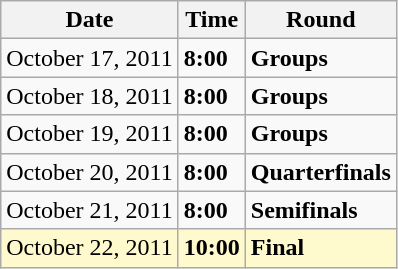<table class="wikitable">
<tr>
<th>Date</th>
<th>Time</th>
<th>Round</th>
</tr>
<tr>
<td>October 17, 2011</td>
<td><strong>8:00</strong></td>
<td><strong>Groups</strong></td>
</tr>
<tr>
<td>October 18, 2011</td>
<td><strong>8:00</strong></td>
<td><strong>Groups</strong></td>
</tr>
<tr>
<td>October 19, 2011</td>
<td><strong>8:00</strong></td>
<td><strong>Groups</strong></td>
</tr>
<tr>
<td>October 20, 2011</td>
<td><strong>8:00</strong></td>
<td><strong>Quarterfinals</strong></td>
</tr>
<tr>
<td>October 21, 2011</td>
<td><strong>8:00</strong></td>
<td><strong>Semifinals</strong></td>
</tr>
<tr style=background:lemonchiffon>
<td>October 22, 2011</td>
<td><strong>10:00</strong></td>
<td><strong>Final</strong></td>
</tr>
</table>
